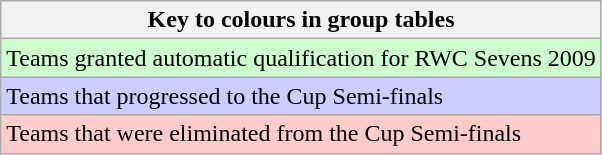<table class="wikitable">
<tr>
<th>Key to colours in group tables</th>
</tr>
<tr bgcolor=#ccffcc>
<td>Teams granted automatic qualification for RWC Sevens 2009</td>
</tr>
<tr bgcolor=#ccccff>
<td>Teams that progressed to the Cup Semi-finals</td>
</tr>
<tr bgcolor="#ffcccc">
<td>Teams that were eliminated from the Cup Semi-finals</td>
</tr>
</table>
